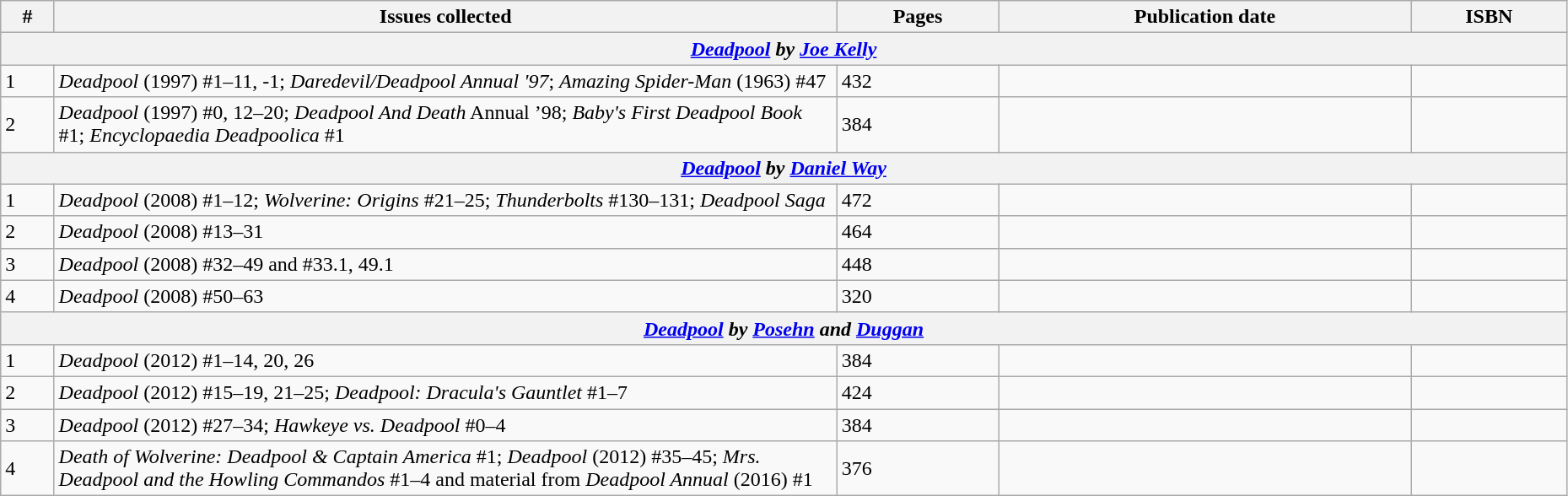<table class="wikitable sortable" width=98%>
<tr>
<th class="unsortable">#</th>
<th class="unsortable" width="50%">Issues collected</th>
<th>Pages</th>
<th>Publication date</th>
<th class="unsortable">ISBN</th>
</tr>
<tr>
<th colspan="5"><strong><em><a href='#'>Deadpool</a> by <a href='#'>Joe Kelly</a></em></strong></th>
</tr>
<tr>
<td>1</td>
<td><em>Deadpool</em> (1997) #1–11, -1; <em>Daredevil/Deadpool Annual '97</em>; <em>Amazing Spider-Man</em> (1963) #47</td>
<td>432</td>
<td></td>
<td></td>
</tr>
<tr>
<td>2</td>
<td><em>Deadpool</em> (1997) #0, 12–20; <em>Deadpool And Death</em> Annual ’98; <em>Baby's First Deadpool Book</em> #1; <em>Encyclopaedia Deadpoolica</em> #1</td>
<td>384</td>
<td></td>
<td></td>
</tr>
<tr>
<th colspan="5"><strong><em><a href='#'>Deadpool</a> by <a href='#'>Daniel Way</a></em></strong></th>
</tr>
<tr>
<td>1</td>
<td><em>Deadpool</em> (2008) #1–12; <em>Wolverine: Origins</em> #21–25; <em>Thunderbolts</em> #130–131; <em>Deadpool Saga</em></td>
<td>472</td>
<td></td>
<td></td>
</tr>
<tr>
<td>2</td>
<td><em>Deadpool</em> (2008) #13–31</td>
<td>464</td>
<td></td>
<td></td>
</tr>
<tr>
<td>3</td>
<td><em>Deadpool</em> (2008) #32–49 and #33.1, 49.1</td>
<td>448</td>
<td></td>
<td></td>
</tr>
<tr>
<td>4</td>
<td><em>Deadpool</em> (2008) #50–63</td>
<td>320</td>
<td></td>
<td></td>
</tr>
<tr>
<th colspan="5"><strong><em><a href='#'>Deadpool</a> by <a href='#'>Posehn</a> and <a href='#'>Duggan</a></em></strong></th>
</tr>
<tr>
<td>1</td>
<td><em>Deadpool</em> (2012) #1–14, 20, 26</td>
<td>384</td>
<td></td>
<td></td>
</tr>
<tr>
<td>2</td>
<td><em>Deadpool</em> (2012) #15–19, 21–25; <em>Deadpool: Dracula's Gauntlet</em> #1–7</td>
<td>424</td>
<td></td>
<td></td>
</tr>
<tr>
<td>3</td>
<td><em>Deadpool</em> (2012) #27–34; <em>Hawkeye vs. Deadpool</em> #0–4</td>
<td>384</td>
<td></td>
<td></td>
</tr>
<tr>
<td>4</td>
<td><em>Death of Wolverine: Deadpool & Captain America</em> #1; <em>Deadpool</em> (2012) #35–45; <em>Mrs. Deadpool and the Howling Commandos</em> #1–4 and material from <em>Deadpool Annual</em> (2016) #1</td>
<td>376</td>
<td></td>
<td></td>
</tr>
</table>
